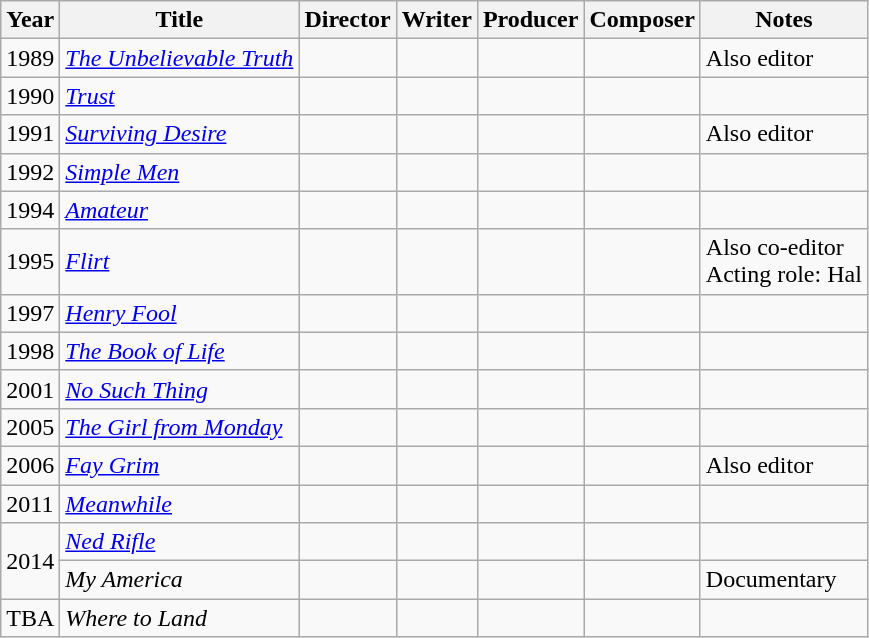<table class="wikitable">
<tr>
<th>Year</th>
<th>Title</th>
<th>Director</th>
<th>Writer</th>
<th>Producer</th>
<th>Composer</th>
<th>Notes</th>
</tr>
<tr>
<td>1989</td>
<td><em><a href='#'>The Unbelievable Truth</a></em></td>
<td></td>
<td></td>
<td></td>
<td></td>
<td>Also editor</td>
</tr>
<tr>
<td>1990</td>
<td><em><a href='#'>Trust</a></em></td>
<td></td>
<td></td>
<td></td>
<td></td>
<td></td>
</tr>
<tr>
<td>1991</td>
<td><em><a href='#'>Surviving Desire</a></em></td>
<td></td>
<td></td>
<td></td>
<td></td>
<td>Also editor</td>
</tr>
<tr>
<td>1992</td>
<td><em><a href='#'>Simple Men</a></em></td>
<td></td>
<td></td>
<td></td>
<td></td>
<td></td>
</tr>
<tr>
<td>1994</td>
<td><em><a href='#'>Amateur</a></em></td>
<td></td>
<td></td>
<td></td>
<td></td>
<td></td>
</tr>
<tr>
<td>1995</td>
<td><em><a href='#'>Flirt</a></em></td>
<td></td>
<td></td>
<td></td>
<td></td>
<td>Also co-editor<br>Acting role: Hal</td>
</tr>
<tr>
<td>1997</td>
<td><em><a href='#'>Henry Fool</a></em></td>
<td></td>
<td></td>
<td></td>
<td></td>
<td></td>
</tr>
<tr>
<td>1998</td>
<td><em><a href='#'>The Book of Life</a></em></td>
<td></td>
<td></td>
<td></td>
<td></td>
<td></td>
</tr>
<tr>
<td>2001</td>
<td><em><a href='#'>No Such Thing</a></em></td>
<td></td>
<td></td>
<td></td>
<td></td>
<td></td>
</tr>
<tr>
<td>2005</td>
<td><em><a href='#'>The Girl from Monday</a></em></td>
<td></td>
<td></td>
<td></td>
<td></td>
<td></td>
</tr>
<tr>
<td>2006</td>
<td><em><a href='#'>Fay Grim</a></em></td>
<td></td>
<td></td>
<td></td>
<td></td>
<td>Also editor</td>
</tr>
<tr>
<td>2011</td>
<td><em><a href='#'>Meanwhile</a></em></td>
<td></td>
<td></td>
<td></td>
<td></td>
<td></td>
</tr>
<tr>
<td rowspan="2">2014</td>
<td><em><a href='#'>Ned Rifle</a></em></td>
<td></td>
<td></td>
<td></td>
<td></td>
<td></td>
</tr>
<tr>
<td><em>My America</em></td>
<td></td>
<td></td>
<td></td>
<td></td>
<td>Documentary</td>
</tr>
<tr>
<td>TBA</td>
<td><em>Where to Land</em></td>
<td></td>
<td></td>
<td></td>
<td></td>
<td></td>
</tr>
</table>
